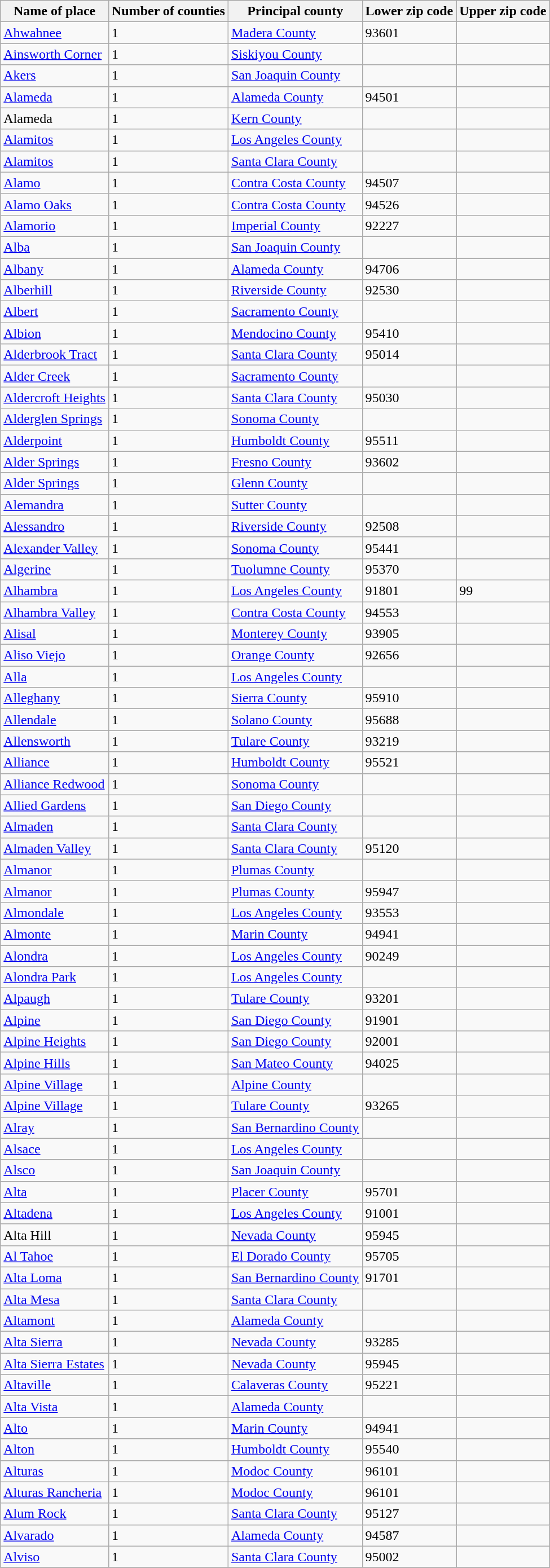<table class="wikitable">
<tr>
<th>Name of place</th>
<th>Number of counties</th>
<th>Principal county</th>
<th>Lower zip code</th>
<th>Upper zip code</th>
</tr>
<tr --->
<td><a href='#'>Ahwahnee</a></td>
<td>1</td>
<td><a href='#'>Madera County</a></td>
<td>93601</td>
<td> </td>
</tr>
<tr --->
<td><a href='#'>Ainsworth Corner</a></td>
<td>1</td>
<td><a href='#'>Siskiyou County</a></td>
<td> </td>
<td> </td>
</tr>
<tr --->
<td><a href='#'>Akers</a></td>
<td>1</td>
<td><a href='#'>San Joaquin County</a></td>
<td> </td>
<td> </td>
</tr>
<tr --->
<td><a href='#'>Alameda</a></td>
<td>1</td>
<td><a href='#'>Alameda County</a></td>
<td>94501</td>
<td> </td>
</tr>
<tr --->
<td>Alameda</td>
<td>1</td>
<td><a href='#'>Kern County</a></td>
<td> </td>
<td> </td>
</tr>
<tr --->
<td><a href='#'>Alamitos</a></td>
<td>1</td>
<td><a href='#'>Los Angeles County</a></td>
<td> </td>
<td> </td>
</tr>
<tr --->
<td><a href='#'>Alamitos</a></td>
<td>1</td>
<td><a href='#'>Santa Clara County</a></td>
<td> </td>
<td> </td>
</tr>
<tr --->
<td><a href='#'>Alamo</a></td>
<td>1</td>
<td><a href='#'>Contra Costa County</a></td>
<td>94507</td>
<td> </td>
</tr>
<tr --->
<td><a href='#'>Alamo Oaks</a></td>
<td>1</td>
<td><a href='#'>Contra Costa County</a></td>
<td>94526</td>
<td> </td>
</tr>
<tr --->
<td><a href='#'>Alamorio</a></td>
<td>1</td>
<td><a href='#'>Imperial County</a></td>
<td>92227</td>
<td> </td>
</tr>
<tr --->
<td><a href='#'>Alba</a></td>
<td>1</td>
<td><a href='#'>San Joaquin County</a></td>
<td> </td>
<td> </td>
</tr>
<tr --->
<td><a href='#'>Albany</a></td>
<td>1</td>
<td><a href='#'>Alameda County</a></td>
<td>94706</td>
<td> </td>
</tr>
<tr --->
<td><a href='#'>Alberhill</a></td>
<td>1</td>
<td><a href='#'>Riverside County</a></td>
<td>92530</td>
<td> </td>
</tr>
<tr --->
<td><a href='#'>Albert</a></td>
<td>1</td>
<td><a href='#'>Sacramento County</a></td>
<td> </td>
<td> </td>
</tr>
<tr --->
<td><a href='#'>Albion</a></td>
<td>1</td>
<td><a href='#'>Mendocino County</a></td>
<td>95410</td>
<td> </td>
</tr>
<tr --->
<td><a href='#'>Alderbrook Tract</a></td>
<td>1</td>
<td><a href='#'>Santa Clara County</a></td>
<td>95014</td>
<td> </td>
</tr>
<tr --->
<td><a href='#'>Alder Creek</a></td>
<td>1</td>
<td><a href='#'>Sacramento County</a></td>
<td> </td>
<td> </td>
</tr>
<tr --->
<td><a href='#'>Aldercroft Heights</a></td>
<td>1</td>
<td><a href='#'>Santa Clara County</a></td>
<td>95030</td>
<td> </td>
</tr>
<tr --->
<td><a href='#'>Alderglen Springs</a></td>
<td>1</td>
<td><a href='#'>Sonoma County</a></td>
<td> </td>
<td> </td>
</tr>
<tr --->
<td><a href='#'>Alderpoint</a></td>
<td>1</td>
<td><a href='#'>Humboldt County</a></td>
<td>95511</td>
<td> </td>
</tr>
<tr --->
<td><a href='#'>Alder Springs</a></td>
<td>1</td>
<td><a href='#'>Fresno County</a></td>
<td>93602</td>
<td> </td>
</tr>
<tr --->
<td><a href='#'>Alder Springs</a></td>
<td>1</td>
<td><a href='#'>Glenn County</a></td>
<td> </td>
<td> </td>
</tr>
<tr --->
<td><a href='#'>Alemandra</a></td>
<td>1</td>
<td><a href='#'>Sutter County</a></td>
<td> </td>
<td> </td>
</tr>
<tr --->
<td><a href='#'>Alessandro</a></td>
<td>1</td>
<td><a href='#'>Riverside County</a></td>
<td>92508</td>
<td> </td>
</tr>
<tr --->
<td><a href='#'>Alexander Valley</a></td>
<td>1</td>
<td><a href='#'>Sonoma County</a></td>
<td>95441</td>
<td> </td>
</tr>
<tr --->
<td><a href='#'>Algerine</a></td>
<td>1</td>
<td><a href='#'>Tuolumne County</a></td>
<td>95370</td>
<td> </td>
</tr>
<tr --->
<td><a href='#'>Alhambra</a></td>
<td>1</td>
<td><a href='#'>Los Angeles County</a></td>
<td>91801</td>
<td>99</td>
</tr>
<tr --->
<td><a href='#'>Alhambra Valley</a></td>
<td>1</td>
<td><a href='#'>Contra Costa County</a></td>
<td>94553</td>
<td> </td>
</tr>
<tr --->
<td><a href='#'>Alisal</a></td>
<td>1</td>
<td><a href='#'>Monterey County</a></td>
<td>93905</td>
<td> </td>
</tr>
<tr --->
<td><a href='#'>Aliso Viejo</a></td>
<td>1</td>
<td><a href='#'>Orange County</a></td>
<td>92656</td>
<td> </td>
</tr>
<tr --->
<td><a href='#'>Alla</a></td>
<td>1</td>
<td><a href='#'>Los Angeles County</a></td>
<td> </td>
<td> </td>
</tr>
<tr --->
<td><a href='#'>Alleghany</a></td>
<td>1</td>
<td><a href='#'>Sierra County</a></td>
<td>95910</td>
<td> </td>
</tr>
<tr --->
<td><a href='#'>Allendale</a></td>
<td>1</td>
<td><a href='#'>Solano County</a></td>
<td>95688</td>
<td> </td>
</tr>
<tr --->
<td><a href='#'>Allensworth</a></td>
<td>1</td>
<td><a href='#'>Tulare County</a></td>
<td>93219</td>
<td> </td>
</tr>
<tr --->
<td><a href='#'>Alliance</a></td>
<td>1</td>
<td><a href='#'>Humboldt County</a></td>
<td>95521</td>
<td> </td>
</tr>
<tr --->
<td><a href='#'>Alliance Redwood</a></td>
<td>1</td>
<td><a href='#'>Sonoma County</a></td>
<td> </td>
<td> </td>
</tr>
<tr --->
<td><a href='#'>Allied Gardens</a></td>
<td>1</td>
<td><a href='#'>San Diego County</a></td>
<td> </td>
<td> </td>
</tr>
<tr --->
<td><a href='#'>Almaden</a></td>
<td>1</td>
<td><a href='#'>Santa Clara County</a></td>
<td> </td>
<td> </td>
</tr>
<tr --->
<td><a href='#'>Almaden Valley</a></td>
<td>1</td>
<td><a href='#'>Santa Clara County</a></td>
<td>95120</td>
<td> </td>
</tr>
<tr --->
<td><a href='#'>Almanor</a></td>
<td>1</td>
<td><a href='#'>Plumas County</a></td>
<td> </td>
<td> </td>
</tr>
<tr --->
<td><a href='#'>Almanor</a></td>
<td>1</td>
<td><a href='#'>Plumas County</a></td>
<td>95947</td>
<td> </td>
</tr>
<tr --->
<td><a href='#'>Almondale</a></td>
<td>1</td>
<td><a href='#'>Los Angeles County</a></td>
<td>93553</td>
<td> </td>
</tr>
<tr --->
<td><a href='#'>Almonte</a></td>
<td>1</td>
<td><a href='#'>Marin County</a></td>
<td>94941</td>
<td> </td>
</tr>
<tr --->
<td><a href='#'>Alondra</a></td>
<td>1</td>
<td><a href='#'>Los Angeles County</a></td>
<td>90249</td>
<td> </td>
</tr>
<tr --->
<td><a href='#'>Alondra Park</a></td>
<td>1</td>
<td><a href='#'>Los Angeles County</a></td>
<td> </td>
<td> </td>
</tr>
<tr --->
<td><a href='#'>Alpaugh</a></td>
<td>1</td>
<td><a href='#'>Tulare County</a></td>
<td>93201</td>
<td> </td>
</tr>
<tr --->
<td><a href='#'>Alpine</a></td>
<td>1</td>
<td><a href='#'>San Diego County</a></td>
<td>91901</td>
<td> </td>
</tr>
<tr --->
<td><a href='#'>Alpine Heights</a></td>
<td>1</td>
<td><a href='#'>San Diego County</a></td>
<td>92001</td>
<td> </td>
</tr>
<tr --->
<td><a href='#'>Alpine Hills</a></td>
<td>1</td>
<td><a href='#'>San Mateo County</a></td>
<td>94025</td>
<td> </td>
</tr>
<tr --->
<td><a href='#'>Alpine Village</a></td>
<td>1</td>
<td><a href='#'>Alpine County</a></td>
<td> </td>
<td> </td>
</tr>
<tr --->
<td><a href='#'>Alpine Village</a></td>
<td>1</td>
<td><a href='#'>Tulare County</a></td>
<td>93265</td>
<td> </td>
</tr>
<tr --->
<td><a href='#'>Alray</a></td>
<td>1</td>
<td><a href='#'>San Bernardino County</a></td>
<td> </td>
<td> </td>
</tr>
<tr --->
<td><a href='#'>Alsace</a></td>
<td>1</td>
<td><a href='#'>Los Angeles County</a></td>
<td> </td>
<td> </td>
</tr>
<tr --->
<td><a href='#'>Alsco</a></td>
<td>1</td>
<td><a href='#'>San Joaquin County</a></td>
<td> </td>
<td> </td>
</tr>
<tr --->
<td><a href='#'>Alta</a></td>
<td>1</td>
<td><a href='#'>Placer County</a></td>
<td>95701</td>
<td> </td>
</tr>
<tr --->
<td><a href='#'>Altadena</a></td>
<td>1</td>
<td><a href='#'>Los Angeles County</a></td>
<td>91001</td>
<td> </td>
</tr>
<tr --->
<td>Alta Hill</td>
<td>1</td>
<td><a href='#'>Nevada County</a></td>
<td>95945</td>
<td> </td>
</tr>
<tr --->
<td><a href='#'>Al Tahoe</a></td>
<td>1</td>
<td><a href='#'>El Dorado County</a></td>
<td>95705</td>
<td> </td>
</tr>
<tr --->
<td><a href='#'>Alta Loma</a></td>
<td>1</td>
<td><a href='#'>San Bernardino County</a></td>
<td>91701</td>
<td> </td>
</tr>
<tr --->
<td><a href='#'>Alta Mesa</a></td>
<td>1</td>
<td><a href='#'>Santa Clara County</a></td>
<td> </td>
<td> </td>
</tr>
<tr --->
<td><a href='#'>Altamont</a></td>
<td>1</td>
<td><a href='#'>Alameda County</a></td>
<td> </td>
<td> </td>
</tr>
<tr --->
<td><a href='#'>Alta Sierra</a></td>
<td>1</td>
<td><a href='#'>Nevada County</a></td>
<td>93285</td>
<td> </td>
</tr>
<tr --->
<td><a href='#'>Alta Sierra Estates</a></td>
<td>1</td>
<td><a href='#'>Nevada County</a></td>
<td>95945</td>
<td> </td>
</tr>
<tr --->
<td><a href='#'>Altaville</a></td>
<td>1</td>
<td><a href='#'>Calaveras County</a></td>
<td>95221</td>
<td> </td>
</tr>
<tr --->
<td><a href='#'>Alta Vista</a></td>
<td>1</td>
<td><a href='#'>Alameda County</a></td>
<td> </td>
<td> </td>
</tr>
<tr --->
<td><a href='#'>Alto</a></td>
<td>1</td>
<td><a href='#'>Marin County</a></td>
<td>94941</td>
<td> </td>
</tr>
<tr --->
<td><a href='#'>Alton</a></td>
<td>1</td>
<td><a href='#'>Humboldt County</a></td>
<td>95540</td>
<td> </td>
</tr>
<tr --->
<td><a href='#'>Alturas</a></td>
<td>1</td>
<td><a href='#'>Modoc County</a></td>
<td>96101</td>
<td> </td>
</tr>
<tr --->
<td><a href='#'>Alturas Rancheria</a></td>
<td>1</td>
<td><a href='#'>Modoc County</a></td>
<td>96101</td>
<td> </td>
</tr>
<tr --->
<td><a href='#'>Alum Rock</a></td>
<td>1</td>
<td><a href='#'>Santa Clara County</a></td>
<td>95127</td>
<td> </td>
</tr>
<tr --->
<td><a href='#'>Alvarado</a></td>
<td>1</td>
<td><a href='#'>Alameda County</a></td>
<td>94587</td>
<td> </td>
</tr>
<tr --->
<td><a href='#'>Alviso</a></td>
<td>1</td>
<td><a href='#'>Santa Clara County</a></td>
<td>95002</td>
<td> </td>
</tr>
<tr --->
</tr>
</table>
